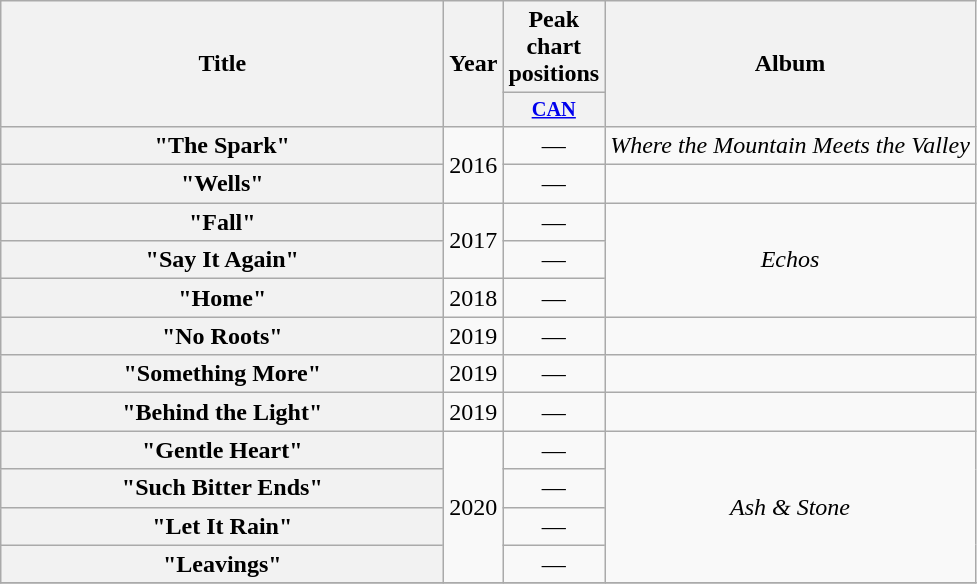<table class="wikitable plainrowheaders" style="text-align:center;">
<tr>
<th scope="col" rowspan="2" style="width:18em;">Title</th>
<th scope="col" rowspan="2" style="width:1em;">Year</th>
<th scope="col" colspan="1">Peak chart positions</th>
<th scope="col" rowspan="2">Album</th>
</tr>
<tr>
<th scope="col" style="width:3em;font-size:85%;"><a href='#'>CAN</a><br></th>
</tr>
<tr>
<th scope="row">"The Spark"</th>
<td rowspan="2">2016</td>
<td>—</td>
<td><em>Where the Mountain Meets the Valley</em></td>
</tr>
<tr>
<th scope="row">"Wells"</th>
<td>—</td>
<td></td>
</tr>
<tr>
<th scope="row">"Fall"</th>
<td rowspan="2">2017</td>
<td>—</td>
<td rowspan="3"><em>Echos</em></td>
</tr>
<tr>
<th scope="row">"Say It Again"</th>
<td>—</td>
</tr>
<tr>
<th scope="row">"Home"</th>
<td>2018</td>
<td>—</td>
</tr>
<tr>
<th scope="row">"No Roots"</th>
<td>2019</td>
<td>—</td>
<td></td>
</tr>
<tr>
<th scope="row">"Something More"</th>
<td>2019</td>
<td>—</td>
<td></td>
</tr>
<tr>
<th scope="row">"Behind the Light"</th>
<td>2019</td>
<td>—</td>
<td></td>
</tr>
<tr>
<th scope="row">"Gentle Heart"</th>
<td rowspan="4">2020</td>
<td>—</td>
<td rowspan="4"><em>Ash & Stone</em></td>
</tr>
<tr>
<th scope="row">"Such Bitter Ends"</th>
<td>—</td>
</tr>
<tr>
<th scope="row">"Let It Rain"</th>
<td>—</td>
</tr>
<tr>
<th scope="row">"Leavings"</th>
<td>—</td>
</tr>
<tr>
</tr>
</table>
